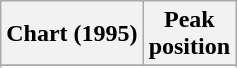<table class="wikitable sortable plainrowheaders" style="text-align:center">
<tr>
<th>Chart (1995)</th>
<th>Peak<br>position</th>
</tr>
<tr>
</tr>
<tr>
</tr>
</table>
